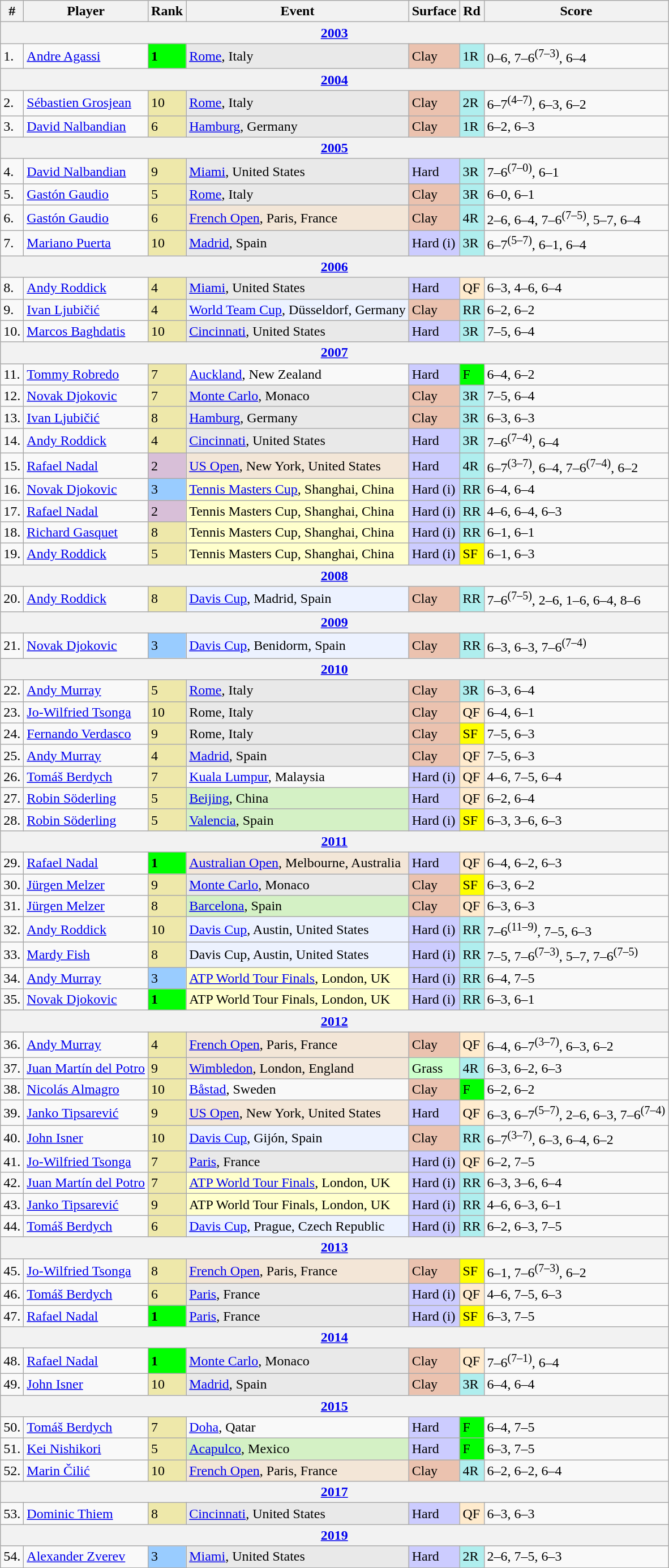<table class="wikitable sortable">
<tr>
<th>#</th>
<th>Player</th>
<th>Rank</th>
<th>Event</th>
<th>Surface</th>
<th>Rd</th>
<th class=unsortable>Score</th>
</tr>
<tr>
<th colspan=7><a href='#'>2003</a></th>
</tr>
<tr>
<td>1.</td>
<td> <a href='#'>Andre Agassi</a></td>
<td bgcolor=lime><strong>1</strong></td>
<td bgcolor=e9e9e9><a href='#'>Rome</a>, Italy</td>
<td bgcolor=EBC2AF>Clay</td>
<td bgcolor=afeeee>1R</td>
<td>0–6, 7–6<sup>(7–3)</sup>, 6–4</td>
</tr>
<tr>
<th colspan=7><a href='#'>2004</a></th>
</tr>
<tr>
<td>2.</td>
<td> <a href='#'>Sébastien Grosjean</a></td>
<td bgcolor=EEE8AA>10</td>
<td bgcolor=e9e9e9><a href='#'>Rome</a>, Italy</td>
<td bgcolor=EBC2AF>Clay</td>
<td bgcolor=afeeee>2R</td>
<td>6–7<sup>(4–7)</sup>, 6–3, 6–2</td>
</tr>
<tr>
<td>3.</td>
<td> <a href='#'>David Nalbandian</a></td>
<td bgcolor=EEE8AA>6</td>
<td bgcolor=e9e9e9><a href='#'>Hamburg</a>, Germany</td>
<td bgcolor=EBC2AF>Clay</td>
<td bgcolor=afeeee>1R</td>
<td>6–2, 6–3</td>
</tr>
<tr>
<th colspan=7><a href='#'>2005</a></th>
</tr>
<tr>
<td>4.</td>
<td> <a href='#'>David Nalbandian</a></td>
<td bgcolor=EEE8AA>9</td>
<td bgcolor=e9e9e9><a href='#'>Miami</a>, United States</td>
<td bgcolor=CCCCFF>Hard</td>
<td bgcolor=afeeee>3R</td>
<td>7–6<sup>(7–0)</sup>, 6–1</td>
</tr>
<tr>
<td>5.</td>
<td> <a href='#'>Gastón Gaudio</a></td>
<td bgcolor=EEE8AA>5</td>
<td bgcolor=e9e9e9><a href='#'>Rome</a>, Italy</td>
<td bgcolor=EBC2AF>Clay</td>
<td bgcolor=afeeee>3R</td>
<td>6–0, 6–1</td>
</tr>
<tr>
<td>6.</td>
<td> <a href='#'>Gastón Gaudio</a></td>
<td bgcolor=EEE8AA>6</td>
<td bgcolor=f3e6d7><a href='#'>French Open</a>, Paris, France</td>
<td bgcolor=EBC2AF>Clay</td>
<td bgcolor=afeeee>4R</td>
<td>2–6, 6–4, 7–6<sup>(7–5)</sup>, 5–7, 6–4</td>
</tr>
<tr>
<td>7.</td>
<td> <a href='#'>Mariano Puerta</a></td>
<td bgcolor=EEE8AA>10</td>
<td bgcolor=e9e9e9><a href='#'>Madrid</a>, Spain</td>
<td bgcolor=CCCCFF>Hard (i)</td>
<td bgcolor=afeeee>3R</td>
<td>6–7<sup>(5–7)</sup>, 6–1, 6–4</td>
</tr>
<tr>
<th colspan=7><a href='#'>2006</a></th>
</tr>
<tr>
<td>8.</td>
<td> <a href='#'>Andy Roddick</a></td>
<td bgcolor=EEE8AA>4</td>
<td bgcolor=e9e9e9><a href='#'>Miami</a>, United States</td>
<td bgcolor=CCCCFF>Hard</td>
<td bgcolor=ffebcd>QF</td>
<td>6–3, 4–6, 6–4</td>
</tr>
<tr>
<td>9.</td>
<td> <a href='#'>Ivan Ljubičić</a></td>
<td bgcolor=EEE8AA>4</td>
<td bgcolor=ECF2FF><a href='#'>World Team Cup</a>, Düsseldorf, Germany</td>
<td bgcolor=EBC2AF>Clay</td>
<td bgcolor=afeeee>RR</td>
<td>6–2, 6–2</td>
</tr>
<tr>
<td>10.</td>
<td> <a href='#'>Marcos Baghdatis</a></td>
<td bgcolor=EEE8AA>10</td>
<td bgcolor=e9e9e9><a href='#'>Cincinnati</a>, United States</td>
<td bgcolor=CCCCFF>Hard</td>
<td bgcolor=afeeee>3R</td>
<td>7–5, 6–4</td>
</tr>
<tr>
<th colspan=7><a href='#'>2007</a></th>
</tr>
<tr>
<td>11.</td>
<td> <a href='#'>Tommy Robredo</a></td>
<td bgcolor=EEE8AA>7</td>
<td><a href='#'>Auckland</a>, New Zealand</td>
<td bgcolor=CCCCFF>Hard</td>
<td bgcolor=lime>F</td>
<td>6–4, 6–2</td>
</tr>
<tr>
<td>12.</td>
<td> <a href='#'>Novak Djokovic</a></td>
<td bgcolor=EEE8AA>7</td>
<td bgcolor=e9e9e9><a href='#'>Monte Carlo</a>, Monaco</td>
<td bgcolor=EBC2AF>Clay</td>
<td bgcolor=afeeee>3R</td>
<td>7–5, 6–4</td>
</tr>
<tr>
<td>13.</td>
<td> <a href='#'>Ivan Ljubičić</a></td>
<td bgcolor=EEE8AA>8</td>
<td bgcolor=e9e9e9><a href='#'>Hamburg</a>, Germany</td>
<td bgcolor=EBC2AF>Clay</td>
<td bgcolor=afeeee>3R</td>
<td>6–3, 6–3</td>
</tr>
<tr>
<td>14.</td>
<td> <a href='#'>Andy Roddick</a></td>
<td bgcolor=EEE8AA>4</td>
<td bgcolor=e9e9e9><a href='#'>Cincinnati</a>, United States</td>
<td bgcolor=CCCCFF>Hard</td>
<td bgcolor=afeeee>3R</td>
<td>7–6<sup>(7–4)</sup>, 6–4</td>
</tr>
<tr>
<td>15.</td>
<td> <a href='#'>Rafael Nadal</a></td>
<td bgcolor=thistle>2</td>
<td bgcolor=f3e6d7><a href='#'>US Open</a>, New York, United States</td>
<td bgcolor=CCCCFF>Hard</td>
<td bgcolor=afeeee>4R</td>
<td>6–7<sup>(3–7)</sup>, 6–4, 7–6<sup>(7–4)</sup>, 6–2</td>
</tr>
<tr>
<td>16.</td>
<td> <a href='#'>Novak Djokovic</a></td>
<td bgcolor=99ccff>3</td>
<td bgcolor=ffffcc><a href='#'>Tennis Masters Cup</a>, Shanghai, China</td>
<td bgcolor=CCCCFF>Hard (i)</td>
<td bgcolor=afeeee>RR</td>
<td>6–4, 6–4</td>
</tr>
<tr>
<td>17.</td>
<td> <a href='#'>Rafael Nadal</a></td>
<td bgcolor=thistle>2</td>
<td bgcolor=ffffcc>Tennis Masters Cup, Shanghai, China</td>
<td bgcolor=CCCCFF>Hard (i)</td>
<td bgcolor=afeeee>RR</td>
<td>4–6, 6–4, 6–3</td>
</tr>
<tr>
<td>18.</td>
<td> <a href='#'>Richard Gasquet</a></td>
<td bgcolor=EEE8AA>8</td>
<td bgcolor=ffffcc>Tennis Masters Cup, Shanghai, China</td>
<td bgcolor=CCCCFF>Hard (i)</td>
<td bgcolor=afeeee>RR</td>
<td>6–1, 6–1</td>
</tr>
<tr>
<td>19.</td>
<td> <a href='#'>Andy Roddick</a></td>
<td bgcolor=EEE8AA>5</td>
<td bgcolor=ffffcc>Tennis Masters Cup, Shanghai, China</td>
<td bgcolor=CCCCFF>Hard (i)</td>
<td bgcolor=yellow>SF</td>
<td>6–1, 6–3</td>
</tr>
<tr>
<th colspan=7><a href='#'>2008</a></th>
</tr>
<tr>
<td>20.</td>
<td> <a href='#'>Andy Roddick</a></td>
<td bgcolor=EEE8AA>8</td>
<td bgcolor=ecf2ff><a href='#'>Davis Cup</a>, Madrid, Spain</td>
<td bgcolor=EBC2AF>Clay</td>
<td bgcolor=afeeee>RR</td>
<td>7–6<sup>(7–5)</sup>, 2–6, 1–6, 6–4, 8–6</td>
</tr>
<tr>
<th colspan=7><a href='#'>2009</a></th>
</tr>
<tr>
<td>21.</td>
<td> <a href='#'>Novak Djokovic</a></td>
<td bgcolor=99ccff>3</td>
<td bgcolor=ecf2ff><a href='#'>Davis Cup</a>, Benidorm, Spain</td>
<td bgcolor=EBC2AF>Clay</td>
<td bgcolor=afeeee>RR</td>
<td>6–3, 6–3, 7–6<sup>(7–4)</sup></td>
</tr>
<tr>
<th colspan=7><a href='#'>2010</a></th>
</tr>
<tr>
<td>22.</td>
<td> <a href='#'>Andy Murray</a></td>
<td bgcolor=EEE8AA>5</td>
<td bgcolor=e9e9e9><a href='#'>Rome</a>, Italy</td>
<td bgcolor=EBC2AF>Clay</td>
<td bgcolor=afeeee>3R</td>
<td>6–3, 6–4</td>
</tr>
<tr>
<td>23.</td>
<td> <a href='#'>Jo-Wilfried Tsonga</a></td>
<td bgcolor=EEE8AA>10</td>
<td bgcolor=e9e9e9>Rome, Italy</td>
<td bgcolor=EBC2AF>Clay</td>
<td bgcolor=ffebcd>QF</td>
<td>6–4, 6–1</td>
</tr>
<tr>
<td>24.</td>
<td> <a href='#'>Fernando Verdasco</a></td>
<td bgcolor=EEE8AA>9</td>
<td bgcolor=e9e9e9>Rome, Italy</td>
<td bgcolor=EBC2AF>Clay</td>
<td bgcolor=yellow>SF</td>
<td>7–5, 6–3</td>
</tr>
<tr>
<td>25.</td>
<td> <a href='#'>Andy Murray</a></td>
<td bgcolor=EEE8AA>4</td>
<td bgcolor=e9e9e9><a href='#'>Madrid</a>, Spain</td>
<td bgcolor=EBC2AF>Clay</td>
<td bgcolor=ffebcd>QF</td>
<td>7–5, 6–3</td>
</tr>
<tr>
<td>26.</td>
<td> <a href='#'>Tomáš Berdych</a></td>
<td bgcolor=EEE8AA>7</td>
<td><a href='#'>Kuala Lumpur</a>, Malaysia</td>
<td bgcolor=CCCCFF>Hard (i)</td>
<td bgcolor=ffebcd>QF</td>
<td>4–6, 7–5, 6–4</td>
</tr>
<tr>
<td>27.</td>
<td> <a href='#'>Robin Söderling</a></td>
<td bgcolor=EEE8AA>5</td>
<td bgcolor=d4f1c5><a href='#'>Beijing</a>, China</td>
<td bgcolor=CCCCFF>Hard</td>
<td bgcolor=ffebcd>QF</td>
<td>6–2, 6–4</td>
</tr>
<tr>
<td>28.</td>
<td> <a href='#'>Robin Söderling</a></td>
<td bgcolor=EEE8AA>5</td>
<td bgcolor=d4f1c5><a href='#'>Valencia</a>, Spain</td>
<td bgcolor=CCCCFF>Hard (i)</td>
<td bgcolor=yellow>SF</td>
<td>6–3, 3–6, 6–3</td>
</tr>
<tr>
<th colspan=7><a href='#'>2011</a></th>
</tr>
<tr>
<td>29.</td>
<td> <a href='#'>Rafael Nadal</a></td>
<td bgcolor=lime><strong>1</strong></td>
<td bgcolor=f3e6d7><a href='#'>Australian Open</a>, Melbourne, Australia</td>
<td bgcolor=CCCCFF>Hard</td>
<td bgcolor=ffebcd>QF</td>
<td>6–4, 6–2, 6–3</td>
</tr>
<tr>
<td>30.</td>
<td> <a href='#'>Jürgen Melzer</a></td>
<td bgcolor=EEE8AA>9</td>
<td bgcolor=e9e9e9><a href='#'>Monte Carlo</a>, Monaco</td>
<td bgcolor=EBC2AF>Clay</td>
<td bgcolor=yellow>SF</td>
<td>6–3, 6–2</td>
</tr>
<tr>
<td>31.</td>
<td> <a href='#'>Jürgen Melzer</a></td>
<td bgcolor=EEE8AA>8</td>
<td bgcolor=d4f1c5><a href='#'>Barcelona</a>, Spain</td>
<td bgcolor=EBC2AF>Clay</td>
<td bgcolor=ffebcd>QF</td>
<td>6–3, 6–3</td>
</tr>
<tr>
<td>32.</td>
<td> <a href='#'>Andy Roddick</a></td>
<td bgcolor=EEE8AA>10</td>
<td bgcolor=ecf2ff><a href='#'>Davis Cup</a>, Austin, United States</td>
<td bgcolor=CCCCFF>Hard (i)</td>
<td bgcolor=afeeee>RR</td>
<td>7–6<sup>(11–9)</sup>, 7–5, 6–3</td>
</tr>
<tr>
<td>33.</td>
<td> <a href='#'>Mardy Fish</a></td>
<td bgcolor=EEE8AA>8</td>
<td bgcolor=ecf2ff>Davis Cup, Austin, United States</td>
<td bgcolor=CCCCFF>Hard (i)</td>
<td bgcolor=afeeee>RR</td>
<td>7–5, 7–6<sup>(7–3)</sup>, 5–7, 7–6<sup>(7–5)</sup></td>
</tr>
<tr>
<td>34.</td>
<td> <a href='#'>Andy Murray</a></td>
<td bgcolor=99ccff>3</td>
<td bgcolor=ffffcc><a href='#'>ATP World Tour Finals</a>, London, UK</td>
<td bgcolor=CCCCFF>Hard (i)</td>
<td bgcolor=afeeee>RR</td>
<td>6–4, 7–5</td>
</tr>
<tr>
<td>35.</td>
<td> <a href='#'>Novak Djokovic</a></td>
<td bgcolor=lime><strong>1</strong></td>
<td bgcolor=ffffcc>ATP World Tour Finals, London, UK</td>
<td bgcolor=CCCCFF>Hard (i)</td>
<td bgcolor=afeeee>RR</td>
<td>6–3, 6–1</td>
</tr>
<tr>
<th colspan=7><a href='#'>2012</a></th>
</tr>
<tr>
<td>36.</td>
<td> <a href='#'>Andy Murray</a></td>
<td bgcolor=EEE8AA>4</td>
<td bgcolor=f3e6d7><a href='#'>French Open</a>, Paris, France</td>
<td bgcolor=EBC2AF>Clay</td>
<td bgcolor=ffebcd>QF</td>
<td>6–4, 6–7<sup>(3–7)</sup>, 6–3, 6–2</td>
</tr>
<tr>
<td>37.</td>
<td> <a href='#'>Juan Martín del Potro</a></td>
<td bgcolor=EEE8AA>9</td>
<td bgcolor=f3e6d7><a href='#'>Wimbledon</a>, London, England</td>
<td bgcolor=CCFFCC>Grass</td>
<td bgcolor=afeeee>4R</td>
<td>6–3, 6–2, 6–3</td>
</tr>
<tr>
<td>38.</td>
<td> <a href='#'>Nicolás Almagro</a></td>
<td bgcolor=EEE8AA>10</td>
<td><a href='#'>Båstad</a>, Sweden</td>
<td bgcolor=EBC2AF>Clay</td>
<td bgcolor=lime>F</td>
<td>6–2, 6–2</td>
</tr>
<tr>
<td>39.</td>
<td> <a href='#'>Janko Tipsarević</a></td>
<td bgcolor=EEE8AA>9</td>
<td bgcolor=f3e6d7><a href='#'>US Open</a>, New York, United States</td>
<td bgcolor=CCCCFF>Hard</td>
<td bgcolor=ffebcd>QF</td>
<td>6–3, 6–7<sup>(5–7)</sup>, 2–6, 6–3, 7–6<sup>(7–4)</sup></td>
</tr>
<tr>
<td>40.</td>
<td> <a href='#'>John Isner</a></td>
<td bgcolor=EEE8AA>10</td>
<td bgcolor=ecf2ff><a href='#'>Davis Cup</a>, Gijón, Spain</td>
<td bgcolor=EBC2AF>Clay</td>
<td bgcolor=afeeee>RR</td>
<td>6–7<sup>(3–7)</sup>, 6–3, 6–4, 6–2</td>
</tr>
<tr>
<td>41.</td>
<td> <a href='#'>Jo-Wilfried Tsonga</a></td>
<td bgcolor=EEE8AA>7</td>
<td bgcolor=e9e9e9><a href='#'>Paris</a>, France</td>
<td bgcolor=CCCCFF>Hard (i)</td>
<td bgcolor=ffebcd>QF</td>
<td>6–2, 7–5</td>
</tr>
<tr>
<td>42.</td>
<td> <a href='#'>Juan Martín del Potro</a></td>
<td bgcolor=EEE8AA>7</td>
<td bgcolor=ffffcc><a href='#'>ATP World Tour Finals</a>, London, UK</td>
<td bgcolor=CCCCFF>Hard (i)</td>
<td bgcolor=afeeee>RR</td>
<td>6–3, 3–6, 6–4</td>
</tr>
<tr>
<td>43.</td>
<td> <a href='#'>Janko Tipsarević</a></td>
<td bgcolor=EEE8AA>9</td>
<td bgcolor=ffffcc>ATP World Tour Finals, London, UK</td>
<td bgcolor=CCCCFF>Hard (i)</td>
<td bgcolor=afeeee>RR</td>
<td>4–6, 6–3, 6–1</td>
</tr>
<tr>
<td>44.</td>
<td> <a href='#'>Tomáš Berdych</a></td>
<td bgcolor=EEE8AA>6</td>
<td bgcolor=ecf2ff><a href='#'>Davis Cup</a>, Prague, Czech Republic</td>
<td bgcolor=CCCCFF>Hard (i)</td>
<td bgcolor=afeeee>RR</td>
<td>6–2, 6–3, 7–5</td>
</tr>
<tr>
<th colspan=7><a href='#'>2013</a></th>
</tr>
<tr>
<td>45.</td>
<td> <a href='#'>Jo-Wilfried Tsonga</a></td>
<td bgcolor=EEE8AA>8</td>
<td bgcolor=f3e6d7><a href='#'>French Open</a>, Paris, France</td>
<td bgcolor=EBC2AF>Clay</td>
<td bgcolor=yellow>SF</td>
<td>6–1, 7–6<sup>(7–3)</sup>, 6–2</td>
</tr>
<tr>
<td>46.</td>
<td> <a href='#'>Tomáš Berdych</a></td>
<td bgcolor=EEE8AA>6</td>
<td bgcolor=e9e9e9><a href='#'>Paris</a>, France</td>
<td bgcolor=CCCCFF>Hard (i)</td>
<td bgcolor=ffebcd>QF</td>
<td>4–6, 7–5, 6–3</td>
</tr>
<tr>
<td>47.</td>
<td> <a href='#'>Rafael Nadal</a></td>
<td bgcolor=lime><strong>1</strong></td>
<td bgcolor=e9e9e9><a href='#'>Paris</a>, France</td>
<td bgcolor=CCCCFF>Hard (i)</td>
<td bgcolor=yellow>SF</td>
<td>6–3, 7–5</td>
</tr>
<tr>
<th colspan=7><a href='#'>2014</a></th>
</tr>
<tr>
<td>48.</td>
<td> <a href='#'>Rafael Nadal</a></td>
<td bgcolor=lime><strong>1</strong></td>
<td bgcolor=e9e9e9><a href='#'>Monte Carlo</a>, Monaco</td>
<td bgcolor=EBC2AF>Clay</td>
<td bgcolor=ffebcd>QF</td>
<td>7–6<sup>(7–1)</sup>, 6–4</td>
</tr>
<tr>
<td>49.</td>
<td> <a href='#'>John Isner</a></td>
<td bgcolor=EEE8AA>10</td>
<td bgcolor=e9e9e9><a href='#'>Madrid</a>, Spain</td>
<td bgcolor=EBC2AF>Clay</td>
<td bgcolor=afeeee>3R</td>
<td>6–4, 6–4</td>
</tr>
<tr>
<th colspan=7><a href='#'>2015</a></th>
</tr>
<tr>
<td>50.</td>
<td> <a href='#'>Tomáš Berdych</a></td>
<td bgcolor=EEE8AA>7</td>
<td><a href='#'>Doha</a>, Qatar</td>
<td bgcolor=CCCCFF>Hard</td>
<td bgcolor=lime>F</td>
<td>6–4, 7–5</td>
</tr>
<tr>
<td>51.</td>
<td> <a href='#'>Kei Nishikori</a></td>
<td bgcolor=EEE8AA>5</td>
<td bgcolor=d4f1c5><a href='#'>Acapulco</a>, Mexico</td>
<td bgcolor=CCCCFF>Hard</td>
<td bgcolor=lime>F</td>
<td>6–3, 7–5</td>
</tr>
<tr>
<td>52.</td>
<td> <a href='#'>Marin Čilić</a></td>
<td bgcolor=EEE8AA>10</td>
<td bgcolor=f3e6d7><a href='#'>French Open</a>, Paris, France</td>
<td bgcolor=EBC2AF>Clay</td>
<td bgcolor=afeeee>4R</td>
<td>6–2, 6–2, 6–4</td>
</tr>
<tr>
<th colspan=7><a href='#'>2017</a></th>
</tr>
<tr>
<td>53.</td>
<td> <a href='#'>Dominic Thiem</a></td>
<td bgcolor=EEE8AA>8</td>
<td bgcolor=e9e9e9><a href='#'>Cincinnati</a>, United States</td>
<td bgcolor=CCCCFF>Hard</td>
<td bgcolor=ffebcd>QF</td>
<td>6–3, 6–3</td>
</tr>
<tr>
<th colspan=7><a href='#'>2019</a></th>
</tr>
<tr>
<td>54.</td>
<td> <a href='#'>Alexander Zverev</a></td>
<td bgcolor=99ccff>3</td>
<td bgcolor=e9e9e9><a href='#'>Miami</a>, United States</td>
<td bgcolor=CCCCFF>Hard</td>
<td bgcolor=afeeee>2R</td>
<td>2–6, 7–5, 6–3</td>
</tr>
</table>
